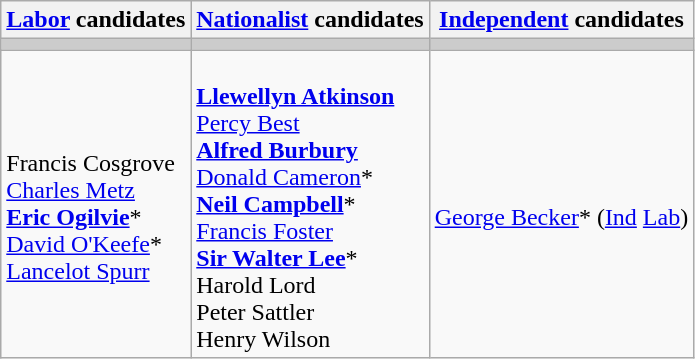<table class="wikitable">
<tr>
<th><a href='#'>Labor</a> candidates</th>
<th><a href='#'>Nationalist</a> candidates</th>
<th><a href='#'>Independent</a> candidates</th>
</tr>
<tr bgcolor="#cccccc">
<td></td>
<td></td>
<td></td>
</tr>
<tr>
<td><br>Francis Cosgrove<br>
<a href='#'>Charles Metz</a><br>
<strong><a href='#'>Eric Ogilvie</a></strong>*<br>
<a href='#'>David O'Keefe</a>*<br>
<a href='#'>Lancelot Spurr</a></td>
<td><br><strong><a href='#'>Llewellyn Atkinson</a></strong><br>
<a href='#'>Percy Best</a><br>
<strong><a href='#'>Alfred Burbury</a></strong><br>
<a href='#'>Donald Cameron</a>*<br>
<strong><a href='#'>Neil Campbell</a></strong>*<br>
<a href='#'>Francis Foster</a><br>
<strong><a href='#'>Sir Walter Lee</a></strong>*<br>
Harold Lord<br>
Peter Sattler<br>
Henry Wilson</td>
<td><br><a href='#'>George Becker</a>* (<a href='#'>Ind</a> <a href='#'>Lab</a>)</td>
</tr>
</table>
